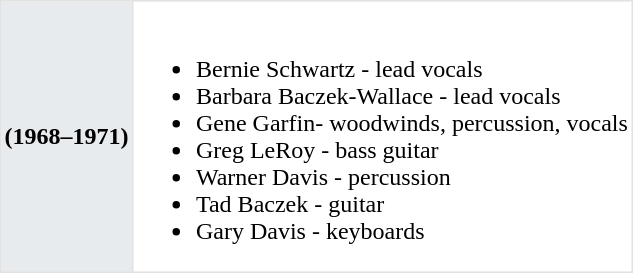<table class="toccolours"  border=1 cellpadding=2 cellspacing=0 style="float: width: 265px; margin: 0 0 1em 1em; border-collapse: collapse; border: 1px solid #E2E2E2;">
<tr>
<th bgcolor="#E7EBEE">(1968–1971)</th>
<td><br><ul><li>Bernie Schwartz - lead vocals</li><li>Barbara Baczek-Wallace - lead vocals</li><li>Gene Garfin- woodwinds, percussion, vocals</li><li>Greg LeRoy - bass guitar</li><li>Warner Davis - percussion</li><li>Tad Baczek - guitar</li><li>Gary Davis - keyboards</li></ul></td>
</tr>
</table>
